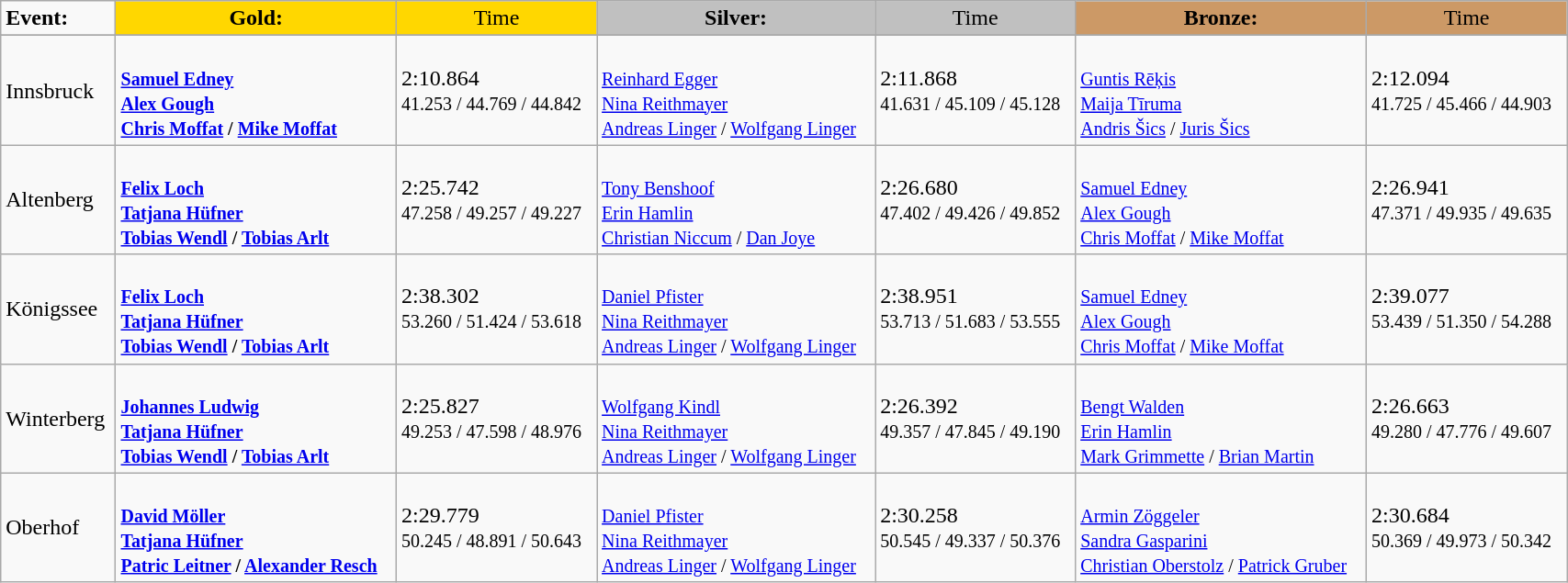<table class="wikitable" width=90%>
<tr>
<td><strong>Event:</strong></td>
<td style="text-align:center;background-color:gold;"><strong>Gold:</strong></td>
<td style="text-align:center;background-color:gold;">Time</td>
<td style="text-align:center;background-color:silver;"><strong>Silver:</strong></td>
<td style="text-align:center;background-color:silver;">Time</td>
<td style="text-align:center;background-color:#CC9966;"><strong>Bronze:</strong></td>
<td style="text-align:center;background-color:#CC9966;">Time</td>
</tr>
<tr bgcolor="#cccccc">
</tr>
<tr>
<td>Innsbruck</td>
<td><strong><br><small><a href='#'>Samuel Edney</a><br><a href='#'>Alex Gough</a><br><a href='#'>Chris Moffat</a> / <a href='#'>Mike Moffat</a></small></strong></td>
<td>2:10.864 <br><small>41.253 / 44.769 / 44.842</small></td>
<td><br><small><a href='#'>Reinhard Egger</a><br><a href='#'>Nina Reithmayer</a><br><a href='#'>Andreas Linger</a> / <a href='#'>Wolfgang Linger</a></small></td>
<td>2:11.868 <br><small>41.631 / 45.109 / 45.128</small></td>
<td><br><small><a href='#'>Guntis Rēķis</a><br><a href='#'>Maija Tīruma</a><br><a href='#'>Andris Šics</a> / <a href='#'>Juris Šics</a></small></td>
<td>2:12.094 <br><small>41.725 / 45.466 / 44.903</small></td>
</tr>
<tr>
<td>Altenberg</td>
<td><strong><br><small><a href='#'>Felix Loch</a><br><a href='#'>Tatjana Hüfner</a><br><a href='#'>Tobias Wendl</a> / <a href='#'>Tobias Arlt</a></small></strong></td>
<td>2:25.742 <br><small>47.258 / 49.257 / 49.227</small></td>
<td><br><small><a href='#'>Tony Benshoof</a><br><a href='#'>Erin Hamlin</a><br><a href='#'>Christian Niccum</a> / <a href='#'>Dan Joye</a></small></td>
<td>2:26.680 <br><small>47.402 / 49.426 / 49.852</small></td>
<td><br><small><a href='#'>Samuel Edney</a><br><a href='#'>Alex Gough</a><br><a href='#'>Chris Moffat</a> / <a href='#'>Mike Moffat</a></small></td>
<td>2:26.941 <br><small>47.371 / 49.935 / 49.635</small></td>
</tr>
<tr>
<td>Königssee</td>
<td><strong><br><small><a href='#'>Felix Loch</a><br><a href='#'>Tatjana Hüfner</a><br><a href='#'>Tobias Wendl</a> / <a href='#'>Tobias Arlt</a></small></strong></td>
<td>2:38.302 <br><small>53.260 / 51.424 / 53.618</small></td>
<td><br><small><a href='#'>Daniel Pfister</a><br><a href='#'>Nina Reithmayer</a><br><a href='#'>Andreas Linger</a> / <a href='#'>Wolfgang Linger</a></small></td>
<td>2:38.951 <br><small>53.713 / 51.683 / 53.555</small></td>
<td><br><small><a href='#'>Samuel Edney</a><br><a href='#'>Alex Gough</a><br><a href='#'>Chris Moffat</a> / <a href='#'>Mike Moffat</a></small></td>
<td>2:39.077 <br><small>53.439 / 51.350 / 54.288</small></td>
</tr>
<tr>
<td>Winterberg</td>
<td><strong><br><small><a href='#'>Johannes Ludwig</a><br><a href='#'>Tatjana Hüfner</a><br><a href='#'>Tobias Wendl</a> / <a href='#'>Tobias Arlt</a></small></strong></td>
<td>2:25.827 <br><small>49.253 / 47.598 / 48.976</small></td>
<td><br><small><a href='#'>Wolfgang Kindl</a><br><a href='#'>Nina Reithmayer</a><br><a href='#'>Andreas Linger</a> / <a href='#'>Wolfgang Linger</a></small></td>
<td>2:26.392 <br><small>49.357 / 47.845 / 49.190</small></td>
<td><br><small><a href='#'>Bengt Walden</a><br><a href='#'>Erin Hamlin</a><br><a href='#'>Mark Grimmette</a> / <a href='#'>Brian Martin</a></small></td>
<td>2:26.663 <br><small>49.280 / 47.776 / 49.607</small></td>
</tr>
<tr>
<td>Oberhof</td>
<td><strong><br><small><a href='#'>David Möller</a><br><a href='#'>Tatjana Hüfner</a><br><a href='#'>Patric Leitner</a> / <a href='#'>Alexander Resch</a></small></strong></td>
<td>2:29.779 <br><small>50.245 / 48.891 / 50.643</small></td>
<td><br><small><a href='#'>Daniel Pfister</a><br><a href='#'>Nina Reithmayer</a><br><a href='#'>Andreas Linger</a> / <a href='#'>Wolfgang Linger</a></small></td>
<td>2:30.258 <br><small>50.545 / 49.337 / 50.376</small></td>
<td><br><small><a href='#'>Armin Zöggeler</a><br><a href='#'>Sandra Gasparini</a><br><a href='#'>Christian Oberstolz</a> / <a href='#'>Patrick Gruber</a></small></td>
<td>2:30.684 <br><small>50.369 / 49.973 / 50.342</small></td>
</tr>
</table>
